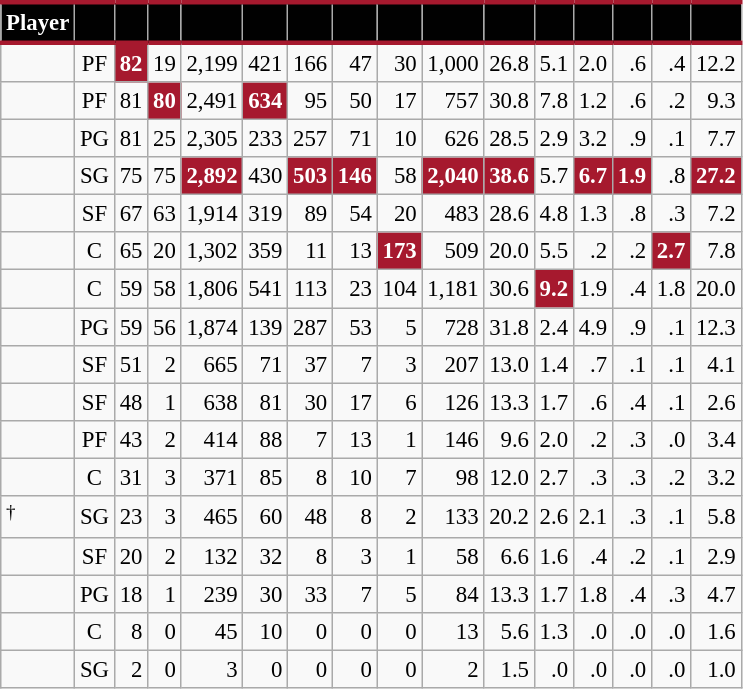<table class="wikitable sortable" style="font-size: 95%; text-align:right;">
<tr>
<th style="background:#010101; color:#FFFFFF; border-top:#A6192E 3px solid; border-bottom:#A6192E 3px solid;">Player</th>
<th style="background:#010101; color:#FFFFFF; border-top:#A6192E 3px solid; border-bottom:#A6192E 3px solid;"></th>
<th style="background:#010101; color:#FFFFFF; border-top:#A6192E 3px solid; border-bottom:#A6192E 3px solid;"></th>
<th style="background:#010101; color:#FFFFFF; border-top:#A6192E 3px solid; border-bottom:#A6192E 3px solid;"></th>
<th style="background:#010101; color:#FFFFFF; border-top:#A6192E 3px solid; border-bottom:#A6192E 3px solid;"></th>
<th style="background:#010101; color:#FFFFFF; border-top:#A6192E 3px solid; border-bottom:#A6192E 3px solid;"></th>
<th style="background:#010101; color:#FFFFFF; border-top:#A6192E 3px solid; border-bottom:#A6192E 3px solid;"></th>
<th style="background:#010101; color:#FFFFFF; border-top:#A6192E 3px solid; border-bottom:#A6192E 3px solid;"></th>
<th style="background:#010101; color:#FFFFFF; border-top:#A6192E 3px solid; border-bottom:#A6192E 3px solid;"></th>
<th style="background:#010101; color:#FFFFFF; border-top:#A6192E 3px solid; border-bottom:#A6192E 3px solid;"></th>
<th style="background:#010101; color:#FFFFFF; border-top:#A6192E 3px solid; border-bottom:#A6192E 3px solid;"></th>
<th style="background:#010101; color:#FFFFFF; border-top:#A6192E 3px solid; border-bottom:#A6192E 3px solid;"></th>
<th style="background:#010101; color:#FFFFFF; border-top:#A6192E 3px solid; border-bottom:#A6192E 3px solid;"></th>
<th style="background:#010101; color:#FFFFFF; border-top:#A6192E 3px solid; border-bottom:#A6192E 3px solid;"></th>
<th style="background:#010101; color:#FFFFFF; border-top:#A6192E 3px solid; border-bottom:#A6192E 3px solid;"></th>
<th style="background:#010101; color:#FFFFFF; border-top:#A6192E 3px solid; border-bottom:#A6192E 3px solid;"></th>
</tr>
<tr>
<td style="text-align:left;"></td>
<td style="text-align:center;">PF</td>
<td style="background:#A6192E; color:#FFFFFF;"><strong>82</strong></td>
<td>19</td>
<td>2,199</td>
<td>421</td>
<td>166</td>
<td>47</td>
<td>30</td>
<td>1,000</td>
<td>26.8</td>
<td>5.1</td>
<td>2.0</td>
<td>.6</td>
<td>.4</td>
<td>12.2</td>
</tr>
<tr>
<td style="text-align:left;"></td>
<td style="text-align:center;">PF</td>
<td>81</td>
<td style="background:#A6192E; color:#FFFFFF;"><strong>80</strong></td>
<td>2,491</td>
<td style="background:#A6192E; color:#FFFFFF;"><strong>634</strong></td>
<td>95</td>
<td>50</td>
<td>17</td>
<td>757</td>
<td>30.8</td>
<td>7.8</td>
<td>1.2</td>
<td>.6</td>
<td>.2</td>
<td>9.3</td>
</tr>
<tr>
<td style="text-align:left;"></td>
<td style="text-align:center;">PG</td>
<td>81</td>
<td>25</td>
<td>2,305</td>
<td>233</td>
<td>257</td>
<td>71</td>
<td>10</td>
<td>626</td>
<td>28.5</td>
<td>2.9</td>
<td>3.2</td>
<td>.9</td>
<td>.1</td>
<td>7.7</td>
</tr>
<tr>
<td style="text-align:left;"></td>
<td style="text-align:center;">SG</td>
<td>75</td>
<td>75</td>
<td style="background:#A6192E; color:#FFFFFF;"><strong>2,892</strong></td>
<td>430</td>
<td style="background:#A6192E; color:#FFFFFF;"><strong>503</strong></td>
<td style="background:#A6192E; color:#FFFFFF;"><strong>146</strong></td>
<td>58</td>
<td style="background:#A6192E; color:#FFFFFF;"><strong>2,040</strong></td>
<td style="background:#A6192E; color:#FFFFFF;"><strong>38.6</strong></td>
<td>5.7</td>
<td style="background:#A6192E; color:#FFFFFF;"><strong>6.7</strong></td>
<td style="background:#A6192E; color:#FFFFFF;"><strong>1.9</strong></td>
<td>.8</td>
<td style="background:#A6192E; color:#FFFFFF;"><strong>27.2</strong></td>
</tr>
<tr>
<td style="text-align:left;"></td>
<td style="text-align:center;">SF</td>
<td>67</td>
<td>63</td>
<td>1,914</td>
<td>319</td>
<td>89</td>
<td>54</td>
<td>20</td>
<td>483</td>
<td>28.6</td>
<td>4.8</td>
<td>1.3</td>
<td>.8</td>
<td>.3</td>
<td>7.2</td>
</tr>
<tr>
<td style="text-align:left;"></td>
<td style="text-align:center;">C</td>
<td>65</td>
<td>20</td>
<td>1,302</td>
<td>359</td>
<td>11</td>
<td>13</td>
<td style="background:#A6192E; color:#FFFFFF;"><strong>173</strong></td>
<td>509</td>
<td>20.0</td>
<td>5.5</td>
<td>.2</td>
<td>.2</td>
<td style="background:#A6192E; color:#FFFFFF;"><strong>2.7</strong></td>
<td>7.8</td>
</tr>
<tr>
<td style="text-align:left;"></td>
<td style="text-align:center;">C</td>
<td>59</td>
<td>58</td>
<td>1,806</td>
<td>541</td>
<td>113</td>
<td>23</td>
<td>104</td>
<td>1,181</td>
<td>30.6</td>
<td style="background:#A6192E; color:#FFFFFF;"><strong>9.2</strong></td>
<td>1.9</td>
<td>.4</td>
<td>1.8</td>
<td>20.0</td>
</tr>
<tr>
<td style="text-align:left;"></td>
<td style="text-align:center;">PG</td>
<td>59</td>
<td>56</td>
<td>1,874</td>
<td>139</td>
<td>287</td>
<td>53</td>
<td>5</td>
<td>728</td>
<td>31.8</td>
<td>2.4</td>
<td>4.9</td>
<td>.9</td>
<td>.1</td>
<td>12.3</td>
</tr>
<tr>
<td style="text-align:left;"></td>
<td style="text-align:center;">SF</td>
<td>51</td>
<td>2</td>
<td>665</td>
<td>71</td>
<td>37</td>
<td>7</td>
<td>3</td>
<td>207</td>
<td>13.0</td>
<td>1.4</td>
<td>.7</td>
<td>.1</td>
<td>.1</td>
<td>4.1</td>
</tr>
<tr>
<td style="text-align:left;"></td>
<td style="text-align:center;">SF</td>
<td>48</td>
<td>1</td>
<td>638</td>
<td>81</td>
<td>30</td>
<td>17</td>
<td>6</td>
<td>126</td>
<td>13.3</td>
<td>1.7</td>
<td>.6</td>
<td>.4</td>
<td>.1</td>
<td>2.6</td>
</tr>
<tr>
<td style="text-align:left;"></td>
<td style="text-align:center;">PF</td>
<td>43</td>
<td>2</td>
<td>414</td>
<td>88</td>
<td>7</td>
<td>13</td>
<td>1</td>
<td>146</td>
<td>9.6</td>
<td>2.0</td>
<td>.2</td>
<td>.3</td>
<td>.0</td>
<td>3.4</td>
</tr>
<tr>
<td style="text-align:left;"></td>
<td style="text-align:center;">C</td>
<td>31</td>
<td>3</td>
<td>371</td>
<td>85</td>
<td>8</td>
<td>10</td>
<td>7</td>
<td>98</td>
<td>12.0</td>
<td>2.7</td>
<td>.3</td>
<td>.3</td>
<td>.2</td>
<td>3.2</td>
</tr>
<tr>
<td style="text-align:left;"><sup>†</sup></td>
<td style="text-align:center;">SG</td>
<td>23</td>
<td>3</td>
<td>465</td>
<td>60</td>
<td>48</td>
<td>8</td>
<td>2</td>
<td>133</td>
<td>20.2</td>
<td>2.6</td>
<td>2.1</td>
<td>.3</td>
<td>.1</td>
<td>5.8</td>
</tr>
<tr>
<td style="text-align:left;"></td>
<td style="text-align:center;">SF</td>
<td>20</td>
<td>2</td>
<td>132</td>
<td>32</td>
<td>8</td>
<td>3</td>
<td>1</td>
<td>58</td>
<td>6.6</td>
<td>1.6</td>
<td>.4</td>
<td>.2</td>
<td>.1</td>
<td>2.9</td>
</tr>
<tr>
<td style="text-align:left;"></td>
<td style="text-align:center;">PG</td>
<td>18</td>
<td>1</td>
<td>239</td>
<td>30</td>
<td>33</td>
<td>7</td>
<td>5</td>
<td>84</td>
<td>13.3</td>
<td>1.7</td>
<td>1.8</td>
<td>.4</td>
<td>.3</td>
<td>4.7</td>
</tr>
<tr>
<td style="text-align:left;"></td>
<td style="text-align:center;">C</td>
<td>8</td>
<td>0</td>
<td>45</td>
<td>10</td>
<td>0</td>
<td>0</td>
<td>0</td>
<td>13</td>
<td>5.6</td>
<td>1.3</td>
<td>.0</td>
<td>.0</td>
<td>.0</td>
<td>1.6</td>
</tr>
<tr>
<td style="text-align:left;"></td>
<td style="text-align:center;">SG</td>
<td>2</td>
<td>0</td>
<td>3</td>
<td>0</td>
<td>0</td>
<td>0</td>
<td>0</td>
<td>2</td>
<td>1.5</td>
<td>.0</td>
<td>.0</td>
<td>.0</td>
<td>.0</td>
<td>1.0</td>
</tr>
</table>
